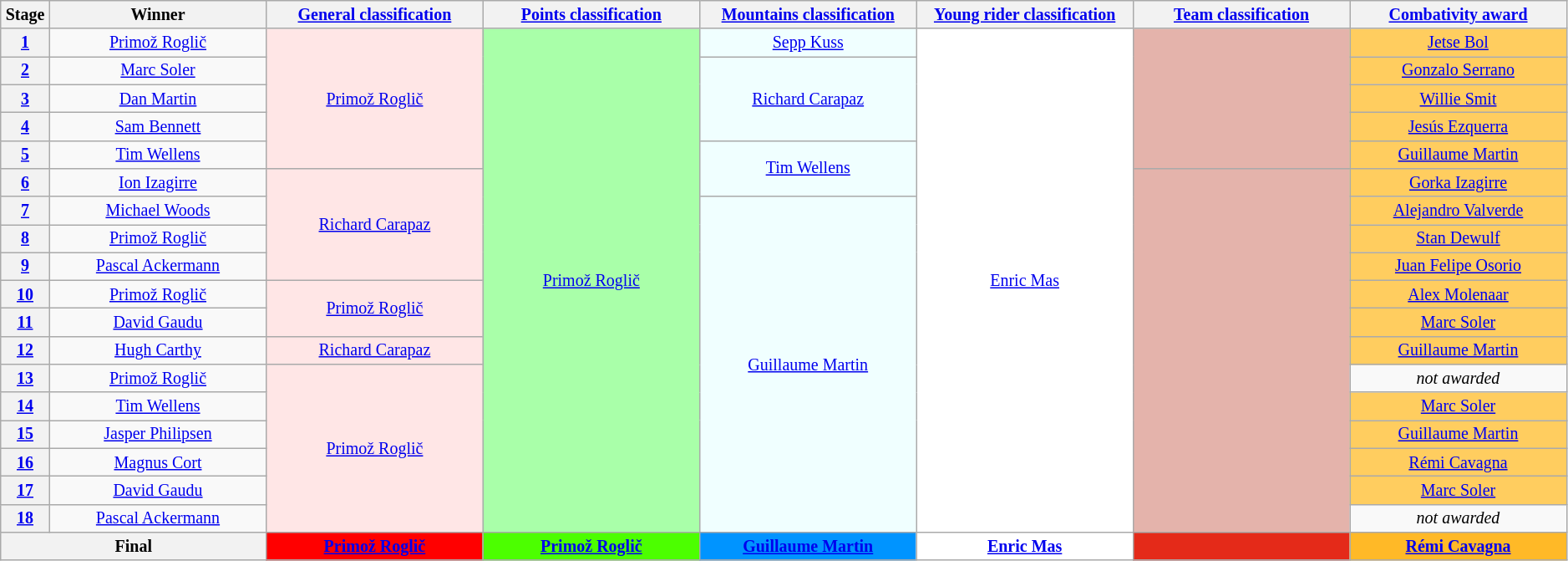<table class="wikitable" style="text-align:center; font-size:smaller; clear: both;">
<tr>
<th scope="col" style="width:2%;">Stage</th>
<th scope="col" style="width:13%;">Winner</th>
<th scope="col" style="width:13%;"><a href='#'>General classification</a><br></th>
<th scope="col" style="width:13%;"><a href='#'>Points classification</a><br></th>
<th scope="col" style="width:13%;"><a href='#'>Mountains classification</a><br></th>
<th scope="col" style="width:13%;"><a href='#'>Young rider classification</a><br></th>
<th scope="col" style="width:13%;"><a href='#'>Team classification</a><br></th>
<th scope="col" style="width:13%;"><a href='#'>Combativity award</a><br></th>
</tr>
<tr>
<th scope="row"><a href='#'>1</a></th>
<td><a href='#'>Primož Roglič</a></td>
<td style="background:#FFE6E6;" rowspan="5"><a href='#'>Primož Roglič</a></td>
<td style="background:#A9FFA9;" rowspan="18"><a href='#'>Primož Roglič</a></td>
<td style="background:azure;"><a href='#'>Sepp Kuss</a></td>
<td style="background:white;" rowspan="18"><a href='#'>Enric Mas</a></td>
<td style="background:#E4B3AB;" rowspan="5"></td>
<td style="background:#FFCD5F;"><a href='#'>Jetse Bol</a></td>
</tr>
<tr>
<th scope="row"><a href='#'>2</a></th>
<td><a href='#'>Marc Soler</a></td>
<td style="background:azure;" rowspan="3"><a href='#'>Richard Carapaz</a></td>
<td style="background:#FFCD5F;"><a href='#'>Gonzalo Serrano</a></td>
</tr>
<tr>
<th scope="row"><a href='#'>3</a></th>
<td><a href='#'>Dan Martin</a></td>
<td style="background:#FFCD5F;"><a href='#'>Willie Smit</a></td>
</tr>
<tr>
<th scope="row"><a href='#'>4</a></th>
<td><a href='#'>Sam Bennett</a></td>
<td style="background:#FFCD5F;"><a href='#'>Jesús Ezquerra</a></td>
</tr>
<tr>
<th scope="row"><a href='#'>5</a></th>
<td><a href='#'>Tim Wellens</a></td>
<td style="background:azure;" rowspan="2"><a href='#'>Tim Wellens</a></td>
<td style="background:#FFCD5F;"><a href='#'>Guillaume Martin</a></td>
</tr>
<tr>
<th scope="row"><a href='#'>6</a></th>
<td><a href='#'>Ion Izagirre</a></td>
<td style="background:#FFE6E6;" rowspan="4"><a href='#'>Richard Carapaz</a></td>
<td style="background:#E4B3AB;" rowspan="13"></td>
<td style="background:#FFCD5F;"><a href='#'>Gorka Izagirre</a></td>
</tr>
<tr>
<th scope="row"><a href='#'>7</a></th>
<td><a href='#'>Michael Woods</a></td>
<td style="background:azure;" rowspan="12"><a href='#'>Guillaume Martin</a></td>
<td style="background:#FFCD5F;"><a href='#'>Alejandro Valverde</a></td>
</tr>
<tr>
<th scope="row"><a href='#'>8</a></th>
<td><a href='#'>Primož Roglič</a></td>
<td style="background:#FFCD5F;"><a href='#'>Stan Dewulf</a></td>
</tr>
<tr>
<th scope="row"><a href='#'>9</a></th>
<td><a href='#'>Pascal Ackermann</a></td>
<td style="background:#FFCD5F;"><a href='#'>Juan Felipe Osorio</a></td>
</tr>
<tr>
<th scope="row"><a href='#'>10</a></th>
<td><a href='#'>Primož Roglič</a></td>
<td style="background:#FFE6E6;" rowspan="2"><a href='#'>Primož Roglič</a></td>
<td style="background:#FFCD5F;"><a href='#'>Alex Molenaar</a></td>
</tr>
<tr>
<th scope="row"><a href='#'>11</a></th>
<td><a href='#'>David Gaudu</a></td>
<td style="background:#FFCD5F;"><a href='#'>Marc Soler</a></td>
</tr>
<tr>
<th scope="row"><a href='#'>12</a></th>
<td><a href='#'>Hugh Carthy</a></td>
<td style="background:#FFE6E6;"><a href='#'>Richard Carapaz</a></td>
<td style="background:#FFCD5F;"><a href='#'>Guillaume Martin</a></td>
</tr>
<tr>
<th scope="row"><a href='#'>13</a></th>
<td><a href='#'>Primož Roglič</a></td>
<td style="background:#FFE6E6;" rowspan="6"><a href='#'>Primož Roglič</a></td>
<td><em>not awarded</em></td>
</tr>
<tr>
<th scope="row"><a href='#'>14</a></th>
<td><a href='#'>Tim Wellens</a></td>
<td style="background:#FFCD5F;"><a href='#'>Marc Soler</a></td>
</tr>
<tr>
<th scope="row"><a href='#'>15</a></th>
<td><a href='#'>Jasper Philipsen</a></td>
<td style="background:#FFCD5F;"><a href='#'>Guillaume Martin</a></td>
</tr>
<tr>
<th scope="row"><a href='#'>16</a></th>
<td><a href='#'>Magnus Cort</a></td>
<td style="background:#FFCD5F;"><a href='#'>Rémi Cavagna</a></td>
</tr>
<tr>
<th scope="row"><a href='#'>17</a></th>
<td><a href='#'>David Gaudu</a></td>
<td style="background:#FFCD5F;"><a href='#'>Marc Soler</a></td>
</tr>
<tr>
<th scope="row"><a href='#'>18</a></th>
<td><a href='#'>Pascal Ackermann</a></td>
<td><em>not awarded</em></td>
</tr>
<tr>
<th colspan="2">Final</th>
<th style="background:#f00;"><a href='#'>Primož Roglič</a></th>
<th style="background:#4CFF00;"><a href='#'>Primož Roglič</a></th>
<th style="background:#0094FF;"><a href='#'>Guillaume Martin</a></th>
<th style="background:#fff;"><a href='#'>Enric Mas</a></th>
<th style="background:#E42A19;"></th>
<th style="background:#FFB927;"><a href='#'>Rémi Cavagna</a></th>
</tr>
</table>
